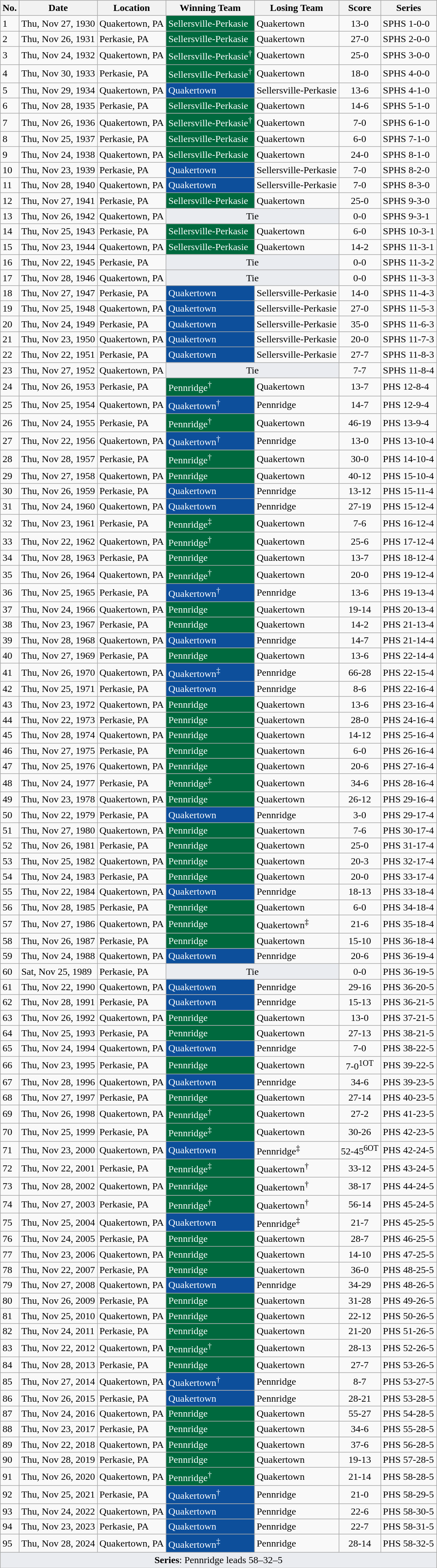<table class=wikitable>
<tr>
<th>No.</th>
<th>Date</th>
<th>Location</th>
<th>Winning Team</th>
<th>Losing Team</th>
<th>Score</th>
<th>Series</th>
</tr>
<tr>
<td>1</td>
<td>Thu, Nov 27, 1930</td>
<td>Quakertown, PA</td>
<td style="background: #00693E; color: #FFFFFF;">Sellersville-Perkasie</td>
<td>Quakertown</td>
<td style="text-align: center;">13-0</td>
<td>SPHS 1-0-0</td>
</tr>
<tr>
<td>2</td>
<td>Thu, Nov 26, 1931</td>
<td>Perkasie, PA</td>
<td style="background: #00693E; color: #FFFFFF;">Sellersville-Perkasie</td>
<td>Quakertown</td>
<td style="text-align: center;">27-0</td>
<td>SPHS 2-0-0</td>
</tr>
<tr>
<td>3</td>
<td>Thu, Nov 24, 1932</td>
<td>Quakertown, PA</td>
<td style="background: #00693E; color: #FFFFFF;">Sellersville-Perkasie<sup>†</sup></td>
<td>Quakertown</td>
<td style="text-align: center;">25-0</td>
<td>SPHS 3-0-0</td>
</tr>
<tr>
<td>4</td>
<td>Thu, Nov 30, 1933</td>
<td>Perkasie, PA</td>
<td style="background: #00693E; color: #FFFFFF;">Sellersville-Perkasie<sup>†</sup></td>
<td>Quakertown</td>
<td style="text-align: center;">18-0</td>
<td>SPHS 4-0-0</td>
</tr>
<tr>
<td>5</td>
<td>Thu, Nov 29, 1934</td>
<td>Quakertown, PA</td>
<td style="background: #0D4F9B; color: #FFFFFF;">Quakertown</td>
<td>Sellersville-Perkasie</td>
<td style="text-align: center;">13-6</td>
<td>SPHS 4-1-0</td>
</tr>
<tr>
<td>6</td>
<td>Thu, Nov 28, 1935</td>
<td>Perkasie, PA</td>
<td style="background: #00693E; color: #FFFFFF;">Sellersville-Perkasie</td>
<td>Quakertown</td>
<td style="text-align: center;">14-6</td>
<td>SPHS 5-1-0</td>
</tr>
<tr>
<td>7</td>
<td>Thu, Nov 26, 1936</td>
<td>Quakertown, PA</td>
<td style="background: #00693E; color: #FFFFFF;">Sellersville-Perkasie<sup>†</sup></td>
<td>Quakertown</td>
<td style="text-align: center;">7-0</td>
<td>SPHS 6-1-0</td>
</tr>
<tr>
<td>8</td>
<td>Thu, Nov 25, 1937</td>
<td>Perkasie, PA</td>
<td style="background: #00693E; color: #FFFFFF;">Sellersville-Perkasie</td>
<td>Quakertown</td>
<td style="text-align: center;">6-0</td>
<td>SPHS 7-1-0</td>
</tr>
<tr>
<td>9</td>
<td>Thu, Nov 24, 1938</td>
<td>Quakertown, PA</td>
<td style="background: #00693E; color: #FFFFFF;">Sellersville-Perkasie</td>
<td>Quakertown</td>
<td style="text-align: center;">24-0</td>
<td>SPHS 8-1-0</td>
</tr>
<tr>
<td>10</td>
<td>Thu, Nov 23, 1939</td>
<td>Perkasie, PA</td>
<td style="background: #0D4F9B; color: #FFFFFF;">Quakertown</td>
<td>Sellersville-Perkasie</td>
<td style="text-align: center;">7-0</td>
<td>SPHS 8-2-0</td>
</tr>
<tr>
<td>11</td>
<td>Thu, Nov 28, 1940</td>
<td>Quakertown, PA</td>
<td style="background: #0D4F9B; color: #FFFFFF;">Quakertown</td>
<td>Sellersville-Perkasie</td>
<td style="text-align: center;">7-0</td>
<td>SPHS 8-3-0</td>
</tr>
<tr>
<td>12</td>
<td>Thu, Nov 27, 1941</td>
<td>Perkasie, PA</td>
<td style="background: #00693E; color: #FFFFFF;">Sellersville-Perkasie</td>
<td>Quakertown</td>
<td style="text-align: center;">25-0</td>
<td>SPHS 9-3-0</td>
</tr>
<tr>
<td>13</td>
<td>Thu, Nov 26, 1942</td>
<td>Quakertown, PA</td>
<td colspan=2 style="background: #EAECF0; color: #000000; text-align: center;">Tie</td>
<td style="text-align: center;">0-0</td>
<td>SPHS 9-3-1</td>
</tr>
<tr>
<td>14</td>
<td>Thu, Nov 25, 1943</td>
<td>Perkasie, PA</td>
<td style="background: #00693E; color: #FFFFFF;">Sellersville-Perkasie</td>
<td>Quakertown</td>
<td style="text-align: center;">6-0</td>
<td>SPHS 10-3-1</td>
</tr>
<tr>
<td>15</td>
<td>Thu, Nov 23, 1944</td>
<td>Quakertown, PA</td>
<td style="background: #00693E; color: #FFFFFF;">Sellersville-Perkasie</td>
<td>Quakertown</td>
<td style="text-align: center;">14-2</td>
<td>SPHS 11-3-1</td>
</tr>
<tr>
<td>16</td>
<td>Thu, Nov 22, 1945</td>
<td>Perkasie, PA</td>
<td colspan=2 style="background: #EAECF0; color: #000000; text-align: center;">Tie</td>
<td style="text-align: center;">0-0</td>
<td>SPHS 11-3-2</td>
</tr>
<tr>
<td>17</td>
<td>Thu, Nov 28, 1946</td>
<td>Quakertown, PA</td>
<td colspan=2 style="background: #EAECF0; color: #000000; text-align: center;">Tie</td>
<td style="text-align: center;">0-0</td>
<td>SPHS 11-3-3</td>
</tr>
<tr>
<td>18</td>
<td>Thu, Nov 27, 1947</td>
<td>Perkasie, PA</td>
<td style="background: #0D4F9B; color: #FFFFFF;">Quakertown</td>
<td>Sellersville-Perkasie</td>
<td style="text-align: center;">14-0</td>
<td>SPHS 11-4-3</td>
</tr>
<tr>
<td>19</td>
<td>Thu, Nov 25, 1948</td>
<td>Quakertown, PA</td>
<td style="background: #0D4F9B; color: #FFFFFF;">Quakertown</td>
<td>Sellersville-Perkasie</td>
<td style="text-align: center;">27-0</td>
<td>SPHS 11-5-3</td>
</tr>
<tr>
<td>20</td>
<td>Thu, Nov 24, 1949</td>
<td>Perkasie, PA</td>
<td style="background: #0D4F9B; color: #FFFFFF;">Quakertown</td>
<td>Sellersville-Perkasie</td>
<td style="text-align: center;">35-0</td>
<td>SPHS 11-6-3</td>
</tr>
<tr>
<td>21</td>
<td>Thu, Nov 23, 1950</td>
<td>Quakertown, PA</td>
<td style="background: #0D4F9B; color: #FFFFFF;">Quakertown</td>
<td>Sellersville-Perkasie</td>
<td style="text-align: center;">20-0</td>
<td>SPHS 11-7-3</td>
</tr>
<tr>
<td>22</td>
<td>Thu, Nov 22, 1951</td>
<td>Perkasie, PA</td>
<td style="background: #0D4F9B; color: #FFFFFF;">Quakertown</td>
<td>Sellersville-Perkasie</td>
<td style="text-align: center;">27-7</td>
<td>SPHS 11-8-3</td>
</tr>
<tr>
<td>23</td>
<td>Thu, Nov 27, 1952</td>
<td>Quakertown, PA</td>
<td colspan=2 style="background: #EAECF0; color: #000000; text-align: center;">Tie</td>
<td style="text-align: center;">7-7</td>
<td>SPHS 11-8-4</td>
</tr>
<tr>
<td>24</td>
<td>Thu, Nov 26, 1953</td>
<td>Perkasie, PA</td>
<td style="background: #00693E; color: #FFFFFF;">Pennridge<sup>†</sup></td>
<td>Quakertown</td>
<td style="text-align: center;">13-7</td>
<td>PHS 12-8-4</td>
</tr>
<tr>
<td>25</td>
<td>Thu, Nov 25, 1954</td>
<td>Quakertown, PA</td>
<td style="background: #0D4F9B; color: #FFFFFF;">Quakertown<sup>†</sup></td>
<td>Pennridge</td>
<td style="text-align: center;">14-7</td>
<td>PHS 12-9-4</td>
</tr>
<tr>
<td>26</td>
<td>Thu, Nov 24, 1955</td>
<td>Perkasie, PA</td>
<td style="background: #00693E; color: #FFFFFF;">Pennridge<sup>†</sup></td>
<td>Quakertown</td>
<td style="text-align: center;">46-19</td>
<td>PHS 13-9-4</td>
</tr>
<tr>
<td>27</td>
<td>Thu, Nov 22, 1956</td>
<td>Quakertown, PA</td>
<td style="background: #0D4F9B; color: #FFFFFF;">Quakertown<sup>†</sup></td>
<td>Pennridge</td>
<td style="text-align: center;">13-0</td>
<td>PHS 13-10-4</td>
</tr>
<tr>
<td>28</td>
<td>Thu, Nov 28, 1957</td>
<td>Perkasie, PA</td>
<td style="background: #00693E; color: #FFFFFF;">Pennridge<sup>†</sup></td>
<td>Quakertown</td>
<td style="text-align: center;">30-0</td>
<td>PHS 14-10-4</td>
</tr>
<tr>
<td>29</td>
<td>Thu, Nov 27, 1958</td>
<td>Quakertown, PA</td>
<td style="background: #00693E; color: #FFFFFF;">Pennridge</td>
<td>Quakertown</td>
<td style="text-align: center;">40-12</td>
<td>PHS 15-10-4</td>
</tr>
<tr>
<td>30</td>
<td>Thu, Nov 26, 1959</td>
<td>Perkasie, PA</td>
<td style="background: #0D4F9B; color: #FFFFFF;">Quakertown</td>
<td>Pennridge</td>
<td style="text-align: center;">13-12</td>
<td>PHS 15-11-4</td>
</tr>
<tr>
<td>31</td>
<td>Thu, Nov 24, 1960</td>
<td>Quakertown, PA</td>
<td style="background: #0D4F9B; color: #FFFFFF;">Quakertown</td>
<td>Pennridge</td>
<td style="text-align: center;">27-19</td>
<td>PHS 15-12-4</td>
</tr>
<tr>
<td>32</td>
<td>Thu, Nov 23, 1961</td>
<td>Perkasie, PA</td>
<td style="background: #00693E; color: #FFFFFF;">Pennridge<sup>‡</sup></td>
<td>Quakertown</td>
<td style="text-align: center;">7-6</td>
<td>PHS 16-12-4</td>
</tr>
<tr>
<td>33</td>
<td>Thu, Nov 22, 1962</td>
<td>Quakertown, PA</td>
<td style="background: #00693E; color: #FFFFFF;">Pennridge<sup>†</sup></td>
<td>Quakertown</td>
<td style="text-align: center;">25-6</td>
<td>PHS 17-12-4</td>
</tr>
<tr>
<td>34</td>
<td>Thu, Nov 28, 1963</td>
<td>Perkasie, PA</td>
<td style="background: #00693E; color: #FFFFFF;">Pennridge</td>
<td>Quakertown</td>
<td style="text-align: center;">13-7</td>
<td>PHS 18-12-4</td>
</tr>
<tr>
<td>35</td>
<td>Thu, Nov 26, 1964</td>
<td>Quakertown, PA</td>
<td style="background: #00693E; color: #FFFFFF;">Pennridge<sup>†</sup></td>
<td>Quakertown</td>
<td style="text-align: center;">20-0</td>
<td>PHS 19-12-4</td>
</tr>
<tr>
<td>36</td>
<td>Thu, Nov 25, 1965</td>
<td>Perkasie, PA</td>
<td style="background: #0D4F9B; color: #FFFFFF;">Quakertown<sup>†</sup></td>
<td>Pennridge</td>
<td style="text-align: center;">13-6</td>
<td>PHS 19-13-4</td>
</tr>
<tr>
<td>37</td>
<td>Thu, Nov 24, 1966</td>
<td>Quakertown, PA</td>
<td style="background: #00693E; color: #FFFFFF;">Pennridge</td>
<td>Quakertown</td>
<td style="text-align: center;">19-14</td>
<td>PHS 20-13-4</td>
</tr>
<tr>
<td>38</td>
<td>Thu, Nov 23, 1967</td>
<td>Perkasie, PA</td>
<td style="background: #00693E; color: #FFFFFF;">Pennridge</td>
<td>Quakertown</td>
<td style="text-align: center;">14-2</td>
<td>PHS 21-13-4</td>
</tr>
<tr>
<td>39</td>
<td>Thu, Nov 28, 1968</td>
<td>Quakertown, PA</td>
<td style="background: #0D4F9B; color: #FFFFFF;">Quakertown</td>
<td>Pennridge</td>
<td style="text-align: center;">14-7</td>
<td>PHS 21-14-4</td>
</tr>
<tr>
<td>40</td>
<td>Thu, Nov 27, 1969</td>
<td>Perkasie, PA</td>
<td style="background: #00693E; color: #FFFFFF;">Pennridge</td>
<td>Quakertown</td>
<td style="text-align: center;">13-6</td>
<td>PHS 22-14-4</td>
</tr>
<tr>
<td>41</td>
<td>Thu, Nov 26, 1970</td>
<td>Quakertown, PA</td>
<td style="background: #0D4F9B; color: #FFFFFF;">Quakertown<sup>‡</sup></td>
<td>Pennridge</td>
<td style="text-align: center;">66-28</td>
<td>PHS 22-15-4</td>
</tr>
<tr>
<td>42</td>
<td>Thu, Nov 25, 1971</td>
<td>Perkasie, PA</td>
<td style="background: #0D4F9B; color: #FFFFFF;">Quakertown</td>
<td>Pennridge</td>
<td style="text-align: center;">8-6</td>
<td>PHS 22-16-4</td>
</tr>
<tr>
<td>43</td>
<td>Thu, Nov 23, 1972</td>
<td>Quakertown, PA</td>
<td style="background: #00693E; color: #FFFFFF;">Pennridge</td>
<td>Quakertown</td>
<td style="text-align: center;">13-6</td>
<td>PHS 23-16-4</td>
</tr>
<tr>
<td>44</td>
<td>Thu, Nov 22, 1973</td>
<td>Perkasie, PA</td>
<td style="background: #00693E; color: #FFFFFF;">Pennridge</td>
<td>Quakertown</td>
<td style="text-align: center;">28-0</td>
<td>PHS 24-16-4</td>
</tr>
<tr>
<td>45</td>
<td>Thu, Nov 28, 1974</td>
<td>Quakertown, PA</td>
<td style="background: #00693E; color: #FFFFFF;">Pennridge</td>
<td>Quakertown</td>
<td style="text-align: center;">14-12</td>
<td>PHS 25-16-4</td>
</tr>
<tr>
<td>46</td>
<td>Thu, Nov 27, 1975</td>
<td>Perkasie, PA</td>
<td style="background: #00693E; color: #FFFFFF;">Pennridge</td>
<td>Quakertown</td>
<td style="text-align: center;">6-0</td>
<td>PHS 26-16-4</td>
</tr>
<tr>
<td>47</td>
<td>Thu, Nov 25, 1976</td>
<td>Quakertown, PA</td>
<td style="background: #00693E; color: #FFFFFF;">Pennridge</td>
<td>Quakertown</td>
<td style="text-align: center;">20-6</td>
<td>PHS 27-16-4</td>
</tr>
<tr>
<td>48</td>
<td>Thu, Nov 24, 1977</td>
<td>Perkasie, PA</td>
<td style="background: #00693E; color: #FFFFFF;">Pennridge<sup>‡</sup></td>
<td>Quakertown</td>
<td style="text-align: center;">34-6</td>
<td>PHS 28-16-4</td>
</tr>
<tr>
<td>49</td>
<td>Thu, Nov 23, 1978</td>
<td>Quakertown, PA</td>
<td style="background: #00693E; color: #FFFFFF;">Pennridge</td>
<td>Quakertown</td>
<td style="text-align: center;">26-12</td>
<td>PHS 29-16-4</td>
</tr>
<tr>
<td>50</td>
<td>Thu, Nov 22, 1979</td>
<td>Perkasie, PA</td>
<td style="background: #0D4F9B; color: #FFFFFF;">Quakertown</td>
<td>Pennridge</td>
<td style="text-align: center;">3-0</td>
<td>PHS 29-17-4</td>
</tr>
<tr>
<td>51</td>
<td>Thu, Nov 27, 1980</td>
<td>Quakertown, PA</td>
<td style="background: #00693E; color: #FFFFFF;">Pennridge</td>
<td>Quakertown</td>
<td style="text-align: center;">7-6</td>
<td>PHS 30-17-4</td>
</tr>
<tr>
<td>52</td>
<td>Thu, Nov 26, 1981</td>
<td>Perkasie, PA</td>
<td style="background: #00693E; color: #FFFFFF;">Pennridge</td>
<td>Quakertown</td>
<td style="text-align: center;">25-0</td>
<td>PHS 31-17-4</td>
</tr>
<tr>
<td>53</td>
<td>Thu, Nov 25, 1982</td>
<td>Quakertown, PA</td>
<td style="background: #00693E; color: #FFFFFF;">Pennridge</td>
<td>Quakertown</td>
<td style="text-align: center;">20-3</td>
<td>PHS 32-17-4</td>
</tr>
<tr>
<td>54</td>
<td>Thu, Nov 24, 1983</td>
<td>Perkasie, PA</td>
<td style="background: #00693E; color: #FFFFFF;">Pennridge</td>
<td>Quakertown</td>
<td style="text-align: center;">20-0</td>
<td>PHS 33-17-4</td>
</tr>
<tr>
<td>55</td>
<td>Thu, Nov 22, 1984</td>
<td>Quakertown, PA</td>
<td style="background: #0D4F9B; color: #FFFFFF;">Quakertown</td>
<td>Pennridge</td>
<td style="text-align: center;">18-13</td>
<td>PHS 33-18-4</td>
</tr>
<tr>
<td>56</td>
<td>Thu, Nov 28, 1985</td>
<td>Perkasie, PA</td>
<td style="background: #00693E; color: #FFFFFF;">Pennridge</td>
<td>Quakertown</td>
<td style="text-align: center;">6-0</td>
<td>PHS 34-18-4</td>
</tr>
<tr>
<td>57</td>
<td>Thu, Nov 27, 1986</td>
<td>Quakertown, PA</td>
<td style="background: #00693E; color: #FFFFFF;">Pennridge</td>
<td>Quakertown<sup>‡</sup></td>
<td style="text-align: center;">21-6</td>
<td>PHS 35-18-4</td>
</tr>
<tr>
<td>58</td>
<td>Thu, Nov 26, 1987</td>
<td>Perkasie, PA</td>
<td style="background: #00693E; color: #FFFFFF;">Pennridge</td>
<td>Quakertown</td>
<td style="text-align: center;">15-10</td>
<td>PHS 36-18-4</td>
</tr>
<tr>
<td>59</td>
<td>Thu, Nov 24, 1988</td>
<td>Quakertown, PA</td>
<td style="background: #0D4F9B; color: #FFFFFF;">Quakertown</td>
<td>Pennridge</td>
<td style="text-align: center;">20-6</td>
<td>PHS 36-19-4</td>
</tr>
<tr>
<td>60</td>
<td>Sat, Nov 25, 1989</td>
<td>Perkasie, PA</td>
<td colspan=2 style="background: #EAECF0; color: #000000; text-align: center;">Tie</td>
<td style="text-align: center;">0-0</td>
<td>PHS 36-19-5</td>
</tr>
<tr>
<td>61</td>
<td>Thu, Nov 22, 1990</td>
<td>Quakertown, PA</td>
<td style="background: #0D4F9B; color: #FFFFFF;">Quakertown</td>
<td>Pennridge</td>
<td style="text-align: center;">29-16</td>
<td>PHS 36-20-5</td>
</tr>
<tr>
<td>62</td>
<td>Thu, Nov 28, 1991</td>
<td>Perkasie, PA</td>
<td style="background: #0D4F9B; color: #FFFFFF;">Quakertown</td>
<td>Pennridge</td>
<td style="text-align: center;">15-13</td>
<td>PHS 36-21-5</td>
</tr>
<tr>
<td>63</td>
<td>Thu, Nov 26, 1992</td>
<td>Quakertown, PA</td>
<td style="background: #00693E; color: #FFFFFF;">Pennridge</td>
<td>Quakertown</td>
<td style="text-align: center;">13-0</td>
<td>PHS 37-21-5</td>
</tr>
<tr>
<td>64</td>
<td>Thu, Nov 25, 1993</td>
<td>Perkasie, PA</td>
<td style="background: #00693E; color: #FFFFFF;">Pennridge</td>
<td>Quakertown</td>
<td style="text-align: center;">27-13</td>
<td>PHS 38-21-5</td>
</tr>
<tr>
<td>65</td>
<td>Thu, Nov 24, 1994</td>
<td>Quakertown, PA</td>
<td style="background: #0D4F9B; color: #FFFFFF;">Quakertown</td>
<td>Pennridge</td>
<td style="text-align: center;">7-0</td>
<td>PHS 38-22-5</td>
</tr>
<tr>
<td>66</td>
<td>Thu, Nov 23, 1995</td>
<td>Perkasie, PA</td>
<td style="background: #00693E; color: #FFFFFF;">Pennridge</td>
<td>Quakertown</td>
<td style="text-align: center;">7-0<sup>1OT</sup></td>
<td>PHS 39-22-5</td>
</tr>
<tr>
<td>67</td>
<td>Thu, Nov 28, 1996</td>
<td>Quakertown, PA</td>
<td style="background: #0D4F9B; color: #FFFFFF;">Quakertown</td>
<td>Pennridge</td>
<td style="text-align: center;">34-6</td>
<td>PHS 39-23-5</td>
</tr>
<tr>
<td>68</td>
<td>Thu, Nov 27, 1997</td>
<td>Perkasie, PA</td>
<td style="background: #00693E; color: #FFFFFF;">Pennridge</td>
<td>Quakertown</td>
<td style="text-align: center;">27-14</td>
<td>PHS 40-23-5</td>
</tr>
<tr>
<td>69</td>
<td>Thu, Nov 26, 1998</td>
<td>Quakertown, PA</td>
<td style="background: #00693E; color: #FFFFFF;">Pennridge<sup>†</sup></td>
<td>Quakertown</td>
<td style="text-align: center;">27-2</td>
<td>PHS 41-23-5</td>
</tr>
<tr>
<td>70</td>
<td>Thu, Nov 25, 1999</td>
<td>Perkasie, PA</td>
<td style="background: #00693E; color: #FFFFFF;">Pennridge<sup>‡</sup></td>
<td>Quakertown</td>
<td style="text-align: center;">30-26</td>
<td>PHS 42-23-5</td>
</tr>
<tr>
<td>71</td>
<td>Thu, Nov 23, 2000</td>
<td>Quakertown, PA</td>
<td style="background: #0D4F9B; color: #FFFFFF;">Quakertown</td>
<td>Pennridge<sup>‡</sup></td>
<td style="text-align: center;">52-45<sup>6OT</sup></td>
<td>PHS 42-24-5</td>
</tr>
<tr>
<td>72</td>
<td>Thu, Nov 22, 2001</td>
<td>Perkasie, PA</td>
<td style="background: #00693E; color: #FFFFFF;">Pennridge<sup>‡</sup></td>
<td>Quakertown<sup>†</sup></td>
<td style="text-align: center;">33-12</td>
<td>PHS 43-24-5</td>
</tr>
<tr>
<td>73</td>
<td>Thu, Nov 28, 2002</td>
<td>Quakertown, PA</td>
<td style="background: #00693E; color: #FFFFFF;">Pennridge</td>
<td>Quakertown<sup>†</sup></td>
<td style="text-align: center;">38-17</td>
<td>PHS 44-24-5</td>
</tr>
<tr>
<td>74</td>
<td>Thu, Nov 27, 2003</td>
<td>Perkasie, PA</td>
<td style="background: #00693E; color: #FFFFFF;">Pennridge<sup>†</sup></td>
<td>Quakertown<sup>†</sup></td>
<td style="text-align: center;">56-14</td>
<td>PHS 45-24-5</td>
</tr>
<tr>
<td>75</td>
<td>Thu, Nov 25, 2004</td>
<td>Quakertown, PA</td>
<td style="background: #0D4F9B; color: #FFFFFF;">Quakertown</td>
<td>Pennridge<sup>‡</sup></td>
<td style="text-align: center;">21-7</td>
<td>PHS 45-25-5</td>
</tr>
<tr>
<td>76</td>
<td>Thu, Nov 24, 2005</td>
<td>Perkasie, PA</td>
<td style="background: #00693E; color: #FFFFFF;">Pennridge</td>
<td>Quakertown</td>
<td style="text-align: center;">28-7</td>
<td>PHS 46-25-5</td>
</tr>
<tr>
<td>77</td>
<td>Thu, Nov 23, 2006</td>
<td>Quakertown, PA</td>
<td style="background: #00693E; color: #FFFFFF;">Pennridge</td>
<td>Quakertown</td>
<td style="text-align: center;">14-10</td>
<td>PHS 47-25-5</td>
</tr>
<tr>
<td>78</td>
<td>Thu, Nov 22, 2007</td>
<td>Perkasie, PA</td>
<td style="background: #00693E; color: #FFFFFF;">Pennridge</td>
<td>Quakertown</td>
<td style="text-align: center;">36-0</td>
<td>PHS 48-25-5</td>
</tr>
<tr>
<td>79</td>
<td>Thu, Nov 27, 2008</td>
<td>Quakertown, PA</td>
<td style="background: #0D4F9B; color: #FFFFFF;">Quakertown</td>
<td>Pennridge</td>
<td style="text-align: center;">34-29</td>
<td>PHS 48-26-5</td>
</tr>
<tr>
<td>80</td>
<td>Thu, Nov 26, 2009</td>
<td>Perkasie, PA</td>
<td style="background: #00693E; color: #FFFFFF;">Pennridge</td>
<td>Quakertown</td>
<td style="text-align: center;">31-28</td>
<td>PHS 49-26-5</td>
</tr>
<tr>
<td>81</td>
<td>Thu, Nov 25, 2010</td>
<td>Quakertown, PA</td>
<td style="background: #00693E; color: #FFFFFF;">Pennridge</td>
<td>Quakertown</td>
<td style="text-align: center;">22-12</td>
<td>PHS 50-26-5</td>
</tr>
<tr>
<td>82</td>
<td>Thu, Nov 24, 2011</td>
<td>Perkasie, PA</td>
<td style="background: #00693E; color: #FFFFFF;">Pennridge</td>
<td>Quakertown</td>
<td style="text-align: center;">21-20</td>
<td>PHS 51-26-5</td>
</tr>
<tr>
<td>83</td>
<td>Thu, Nov 22, 2012</td>
<td>Quakertown, PA</td>
<td style="background: #00693E; color: #FFFFFF;">Pennridge<sup>†</sup></td>
<td>Quakertown</td>
<td style="text-align: center;">28-13</td>
<td>PHS 52-26-5</td>
</tr>
<tr>
<td>84</td>
<td>Thu, Nov 28, 2013</td>
<td>Perkasie, PA</td>
<td style="background: #00693E; color: #FFFFFF;">Pennridge</td>
<td>Quakertown</td>
<td style="text-align: center;">27-7</td>
<td>PHS 53-26-5</td>
</tr>
<tr>
<td>85</td>
<td>Thu, Nov 27, 2014</td>
<td>Quakertown, PA</td>
<td style="background: #0D4F9B; color: #FFFFFF;">Quakertown<sup>†</sup></td>
<td>Pennridge</td>
<td style="text-align: center;">8-7</td>
<td>PHS 53-27-5</td>
</tr>
<tr>
<td>86</td>
<td>Thu, Nov 26, 2015</td>
<td>Perkasie, PA</td>
<td style="background: #0D4F9B; color: #FFFFFF;">Quakertown</td>
<td>Pennridge</td>
<td style="text-align: center;">28-21</td>
<td>PHS 53-28-5</td>
</tr>
<tr>
<td>87</td>
<td>Thu, Nov 24, 2016</td>
<td>Quakertown, PA</td>
<td style="background: #00693E; color: #FFFFFF;">Pennridge</td>
<td>Quakertown</td>
<td style="text-align: center;">55-27</td>
<td>PHS 54-28-5</td>
</tr>
<tr>
<td>88</td>
<td>Thu, Nov 23, 2017</td>
<td>Perkasie, PA</td>
<td style="background: #00693E; color: #FFFFFF;">Pennridge</td>
<td>Quakertown</td>
<td style="text-align: center;">34-6</td>
<td>PHS 55-28-5</td>
</tr>
<tr>
<td>89</td>
<td>Thu, Nov 22, 2018</td>
<td>Quakertown, PA</td>
<td style="background: #00693E; color: #FFFFFF;">Pennridge</td>
<td>Quakertown</td>
<td style="text-align: center;">37-6</td>
<td>PHS 56-28-5</td>
</tr>
<tr>
<td>90</td>
<td>Thu, Nov 28, 2019</td>
<td>Perkasie, PA</td>
<td style="background: #00693E; color: #FFFFFF;">Pennridge</td>
<td>Quakertown</td>
<td style="text-align: center;">19-13</td>
<td>PHS 57-28-5</td>
</tr>
<tr>
<td>91</td>
<td>Thu, Nov 26, 2020</td>
<td>Quakertown, PA</td>
<td style="background: #00693E; color: #FFFFFF;">Pennridge<sup>†</sup></td>
<td>Quakertown</td>
<td style="text-align: center;">21-14</td>
<td>PHS 58-28-5</td>
</tr>
<tr>
<td>92</td>
<td>Thu, Nov 25, 2021</td>
<td>Perkasie, PA</td>
<td style="background: #0D4F9B; color: #FFFFFF;">Quakertown<sup>†</sup></td>
<td>Pennridge</td>
<td style="text-align: center;">21-0</td>
<td>PHS 58-29-5</td>
</tr>
<tr>
<td>93</td>
<td>Thu, Nov 24, 2022</td>
<td>Quakertown, PA</td>
<td style="background: #0D4F9B; color: #FFFFFF;">Quakertown</td>
<td>Pennridge</td>
<td style="text-align: center;">22-6</td>
<td>PHS 58-30-5</td>
</tr>
<tr>
<td>94</td>
<td>Thu, Nov 23, 2023</td>
<td>Perkasie, PA</td>
<td style="background: #0D4F9B; color: #FFFFFF;">Quakertown</td>
<td>Pennridge</td>
<td style="text-align: center;">22-7</td>
<td>PHS 58-31-5</td>
</tr>
<tr>
<td>95</td>
<td>Thu, Nov 28, 2024</td>
<td>Quakertown, PA</td>
<td style="background: #0D4F9B; color: #FFFFFF;">Quakertown<sup>‡</sup></td>
<td>Pennridge</td>
<td style="text-align: center;">28-14</td>
<td>PHS 58-32-5</td>
</tr>
<tr>
<td colspan=7 style="background: #EAECF0; color: #000000; text-align: center;"><strong>Series</strong>: Pennridge leads 58–32–5</td>
</tr>
</table>
